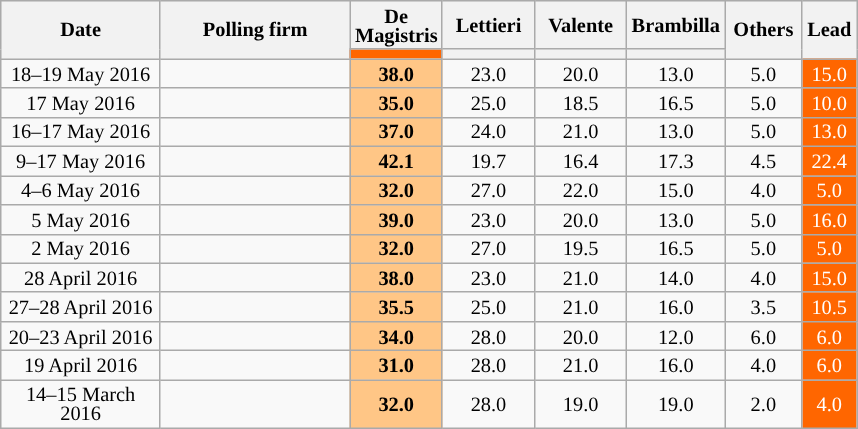<table class=wikitable style="text-align:center;font-size:85%;line-height:13px">
<tr style="height:30px; background-color:#E9E9E9">
<th style="width:100px;" rowspan="2">Date</th>
<th style="width:120px;" rowspan="2">Polling firm</th>
<th style="width:55px;">De Magistris</th>
<th style="width:55px;">Lettieri</th>
<th style="width:55px;">Valente</th>
<th style="width:55px;">Brambilla</th>
<th style="width:45px;" rowspan="2">Others</th>
<th style="width:30px;" rowspan="2">Lead</th>
</tr>
<tr>
<th style="background:#FF6600;"></th>
<th style="background:"></th>
<th style="background:"></th>
<th style="background:"></th>
</tr>
<tr>
<td>18–19 May 2016</td>
<td></td>
<td style="background:#FFC686"><strong>38.0</strong></td>
<td>23.0</td>
<td>20.0</td>
<td>13.0</td>
<td>5.0</td>
<td style="background:#FF6600; color:white;">15.0</td>
</tr>
<tr>
<td>17 May 2016</td>
<td></td>
<td style="background:#FFC686"><strong>35.0</strong></td>
<td>25.0</td>
<td>18.5</td>
<td>16.5</td>
<td>5.0</td>
<td style="background:#FF6600; color:white;">10.0</td>
</tr>
<tr>
<td>16–17 May 2016</td>
<td></td>
<td style="background:#FFC686"><strong>37.0</strong></td>
<td>24.0</td>
<td>21.0</td>
<td>13.0</td>
<td>5.0</td>
<td style="background:#FF6600; color:white;">13.0</td>
</tr>
<tr>
<td>9–17 May 2016</td>
<td></td>
<td style="background:#FFC686"><strong>42.1</strong></td>
<td>19.7</td>
<td>16.4</td>
<td>17.3</td>
<td>4.5</td>
<td style="background:#FF6600; color:white;">22.4</td>
</tr>
<tr>
<td>4–6 May 2016</td>
<td></td>
<td style="background:#FFC686"><strong>32.0</strong></td>
<td>27.0</td>
<td>22.0</td>
<td>15.0</td>
<td>4.0</td>
<td style="background:#FF6600; color:white;">5.0</td>
</tr>
<tr>
<td>5 May 2016</td>
<td></td>
<td style="background:#FFC686"><strong>39.0</strong></td>
<td>23.0</td>
<td>20.0</td>
<td>13.0</td>
<td>5.0</td>
<td style="background:#FF6600; color:white;">16.0</td>
</tr>
<tr>
<td>2 May 2016</td>
<td></td>
<td style="background:#FFC686"><strong>32.0</strong></td>
<td>27.0</td>
<td>19.5</td>
<td>16.5</td>
<td>5.0</td>
<td style="background:#FF6600; color:white;">5.0</td>
</tr>
<tr>
<td>28 April 2016</td>
<td></td>
<td style="background:#FFC686"><strong>38.0</strong></td>
<td>23.0</td>
<td>21.0</td>
<td>14.0</td>
<td>4.0</td>
<td style="background:#FF6600; color:white;">15.0</td>
</tr>
<tr>
<td>27–28 April 2016</td>
<td></td>
<td style="background:#FFC686"><strong>35.5</strong></td>
<td>25.0</td>
<td>21.0</td>
<td>16.0</td>
<td>3.5</td>
<td style="background:#FF6600; color:white;">10.5</td>
</tr>
<tr>
<td>20–23 April 2016</td>
<td></td>
<td style="background:#FFC686"><strong>34.0</strong></td>
<td>28.0</td>
<td>20.0</td>
<td>12.0</td>
<td>6.0</td>
<td style="background:#FF6600; color:white;">6.0</td>
</tr>
<tr>
<td>19 April 2016</td>
<td></td>
<td style="background:#FFC686"><strong>31.0</strong></td>
<td>28.0</td>
<td>21.0</td>
<td>16.0</td>
<td>4.0</td>
<td style="background:#FF6600; color:white;">6.0</td>
</tr>
<tr>
<td>14–15 March 2016</td>
<td></td>
<td style="background:#FFC686"><strong>32.0</strong></td>
<td>28.0</td>
<td>19.0</td>
<td>19.0</td>
<td>2.0</td>
<td style="background:#FF6600; color:white;">4.0</td>
</tr>
</table>
